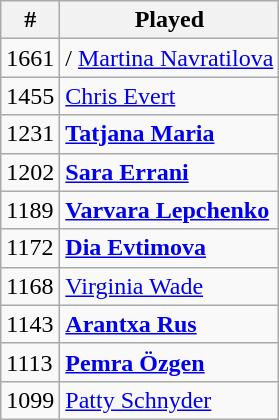<table class=wikitable style=display:inline-table>
<tr>
<th>#</th>
<th>Played</th>
</tr>
<tr>
<td>1661</td>
<td>/ <a href='#'>Martina Navratilova</a></td>
</tr>
<tr>
<td>1455</td>
<td> <a href='#'>Chris Evert</a></td>
</tr>
<tr>
<td>1231</td>
<td> <strong><a href='#'>Tatjana Maria</a></strong></td>
</tr>
<tr>
<td>1202</td>
<td> <strong><a href='#'>Sara Errani</a></strong></td>
</tr>
<tr>
<td>1189</td>
<td> <strong><a href='#'>Varvara Lepchenko</a></strong></td>
</tr>
<tr>
<td>1172</td>
<td> <strong><a href='#'>Dia Evtimova</a></strong></td>
</tr>
<tr>
<td>1168</td>
<td> <a href='#'>Virginia Wade</a></td>
</tr>
<tr>
<td>1143</td>
<td> <strong><a href='#'>Arantxa Rus</a></strong></td>
</tr>
<tr>
<td>1113</td>
<td> <strong><a href='#'>Pemra Özgen</a></strong></td>
</tr>
<tr>
<td>1099</td>
<td> <a href='#'>Patty Schnyder</a></td>
</tr>
</table>
